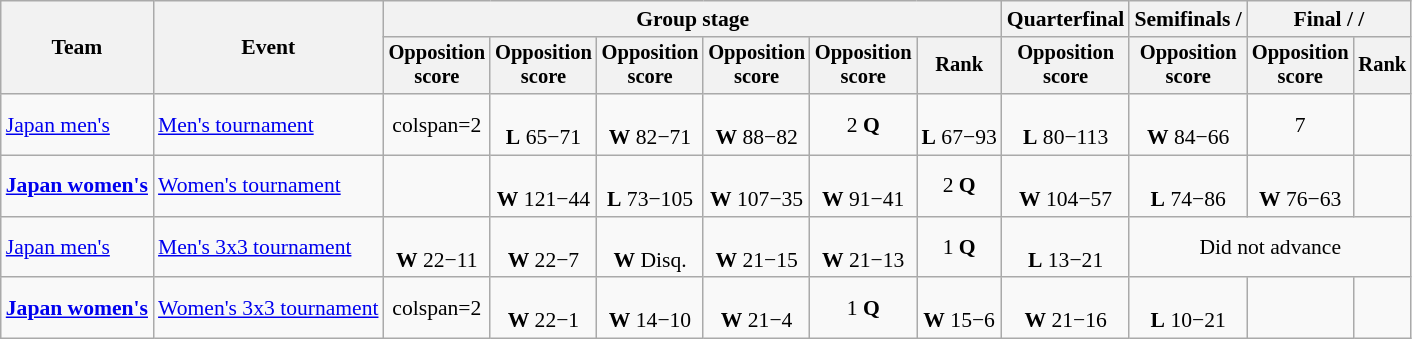<table class=wikitable style=font-size:90%;text-align:center>
<tr>
<th rowspan=2>Team</th>
<th rowspan=2>Event</th>
<th colspan=6>Group stage</th>
<th>Quarterfinal</th>
<th>Semifinals / </th>
<th colspan=2>Final /  / </th>
</tr>
<tr style="font-size:95%">
<th>Opposition<br> score</th>
<th>Opposition<br> score</th>
<th>Opposition<br> score</th>
<th>Opposition<br> score</th>
<th>Opposition<br> score</th>
<th>Rank</th>
<th>Opposition<br> score</th>
<th>Opposition<br> score</th>
<th>Opposition<br> score</th>
<th>Rank</th>
</tr>
<tr style="text-align:center">
<td style="text-align:left"><a href='#'>Japan men's</a></td>
<td style="text-align:left"><a href='#'>Men's tournament</a></td>
<td>colspan=2 </td>
<td><br><strong>L</strong> 65−71</td>
<td><br><strong>W</strong> 82−71</td>
<td><br><strong>W</strong> 88−82</td>
<td>2 <strong>Q</strong></td>
<td><br><strong>L</strong> 67−93</td>
<td><br><strong>L</strong> 80−113</td>
<td><br><strong>W</strong> 84−66</td>
<td>7</td>
</tr>
<tr style="text-align:center">
<td style="text-align:left"><strong><a href='#'>Japan women's</a></strong></td>
<td style="text-align:left"><a href='#'>Women's tournament</a></td>
<td></td>
<td><br><strong>W</strong> 121−44</td>
<td><br><strong>L</strong> 73−105</td>
<td><br><strong>W</strong> 107−35</td>
<td><br><strong>W</strong> 91−41</td>
<td>2 <strong>Q</strong></td>
<td><br><strong>W</strong> 104−57</td>
<td><br><strong>L</strong> 74−86</td>
<td><br><strong>W</strong> 76−63</td>
<td></td>
</tr>
<tr style="text-align:center">
<td style="text-align:left"><a href='#'>Japan men's</a></td>
<td style="text-align:left"><a href='#'>Men's 3x3 tournament</a></td>
<td><br><strong>W</strong> 22−11</td>
<td><br><strong>W</strong> 22−7</td>
<td><br><strong>W</strong> Disq.</td>
<td><br><strong>W</strong> 21−15</td>
<td><br><strong>W</strong> 21−13</td>
<td>1 <strong>Q</strong></td>
<td><br><strong>L</strong> 13−21</td>
<td colspan=3>Did not advance</td>
</tr>
<tr style="text-align:center">
<td style="text-align:left"><strong><a href='#'>Japan women's</a></strong></td>
<td style="text-align:left"><a href='#'>Women's 3x3 tournament</a></td>
<td>colspan=2 </td>
<td><br><strong>W</strong> 22−1</td>
<td><br><strong>W</strong> 14−10</td>
<td><br><strong>W</strong> 21−4</td>
<td>1 <strong>Q</strong></td>
<td><br><strong>W</strong> 15−6</td>
<td><br><strong>W</strong> 21−16</td>
<td><br><strong>L</strong> 10−21</td>
<td></td>
</tr>
</table>
